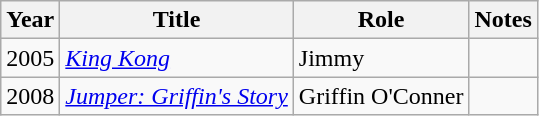<table class="wikitable sortable">
<tr>
<th>Year</th>
<th>Title</th>
<th>Role</th>
<th>Notes</th>
</tr>
<tr>
<td>2005</td>
<td><em><a href='#'>King Kong</a></em></td>
<td>Jimmy</td>
<td></td>
</tr>
<tr>
<td>2008</td>
<td><em><a href='#'>Jumper: Griffin's Story</a></em></td>
<td>Griffin O'Conner</td>
<td></td>
</tr>
</table>
